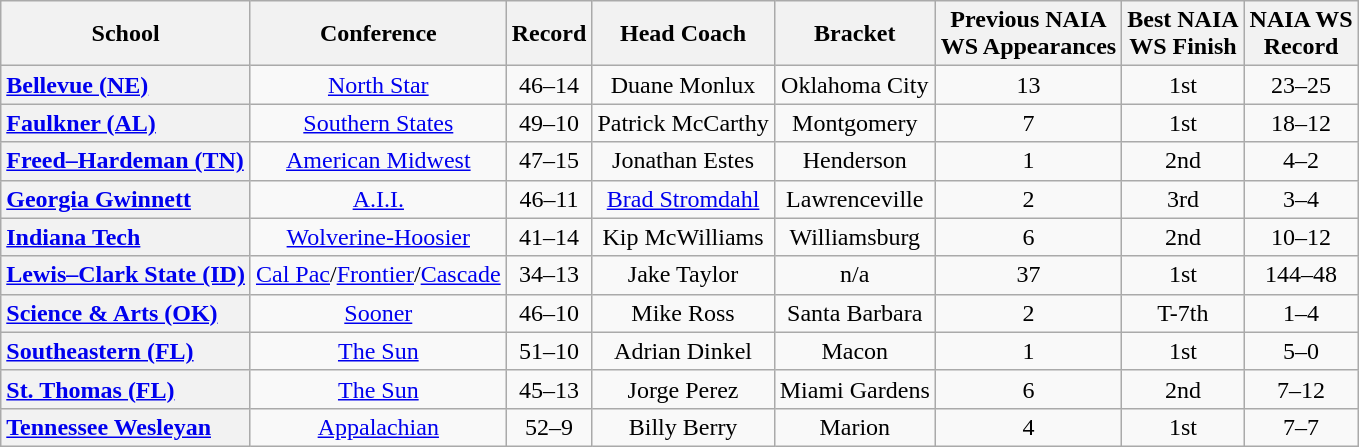<table class="wikitable sortable plainrowheaders" style="text-align:center">
<tr>
<th scope="col">School</th>
<th scope="col">Conference</th>
<th scope="col">Record</th>
<th scope="col">Head Coach</th>
<th scope="col">Bracket</th>
<th scope="col">Previous NAIA<br>WS Appearances</th>
<th scope="col">Best NAIA<br>WS Finish</th>
<th scope="col">NAIA WS<br>Record</th>
</tr>
<tr>
<th scope="row" style="text-align:left"><a href='#'>Bellevue (NE)</a></th>
<td><a href='#'>North Star</a></td>
<td>46–14</td>
<td>Duane Monlux</td>
<td>Oklahoma City</td>
<td>13<br></td>
<td>1st<br></td>
<td>23–25</td>
</tr>
<tr>
<th scope="row" style="text-align:left"><a href='#'>Faulkner (AL)</a></th>
<td><a href='#'>Southern States</a></td>
<td>49–10</td>
<td>Patrick McCarthy</td>
<td>Montgomery</td>
<td>7<br></td>
<td>1st<br></td>
<td>18–12</td>
</tr>
<tr>
<th scope="row" style="text-align:left"><a href='#'>Freed–Hardeman (TN)</a></th>
<td><a href='#'>American Midwest</a></td>
<td>47–15</td>
<td>Jonathan Estes</td>
<td>Henderson</td>
<td>1<br></td>
<td>2nd<br></td>
<td>4–2</td>
</tr>
<tr>
<th scope="row" style="text-align:left"><a href='#'>Georgia Gwinnett</a></th>
<td><a href='#'>A.I.I.</a></td>
<td>46–11</td>
<td><a href='#'>Brad Stromdahl</a></td>
<td>Lawrenceville</td>
<td>2<br></td>
<td>3rd<br></td>
<td>3–4</td>
</tr>
<tr>
<th scope="row" style="text-align:left"><a href='#'>Indiana Tech</a></th>
<td><a href='#'>Wolverine-Hoosier</a></td>
<td>41–14</td>
<td>Kip McWilliams</td>
<td>Williamsburg</td>
<td>6<br></td>
<td>2nd<br></td>
<td>10–12</td>
</tr>
<tr>
<th scope="row" style="text-align:left"><a href='#'>Lewis–Clark State (ID)</a></th>
<td><a href='#'>Cal Pac</a>/<a href='#'>Frontier</a>/<a href='#'>Cascade</a></td>
<td>34–13</td>
<td>Jake Taylor</td>
<td>n/a</td>
<td>37<br></td>
<td>1st<br></td>
<td>144–48</td>
</tr>
<tr>
<th scope="row" style="text-align:left"><a href='#'>Science & Arts (OK)</a></th>
<td><a href='#'>Sooner</a></td>
<td>46–10</td>
<td>Mike Ross</td>
<td>Santa Barbara</td>
<td>2<br></td>
<td>T-7th<br></td>
<td>1–4</td>
</tr>
<tr>
<th scope="row" style="text-align:left"><a href='#'>Southeastern (FL)</a></th>
<td><a href='#'>The Sun</a></td>
<td>51–10</td>
<td>Adrian Dinkel</td>
<td>Macon</td>
<td>1<br></td>
<td>1st<br></td>
<td>5–0</td>
</tr>
<tr>
<th scope="row" style="text-align:left"><a href='#'>St. Thomas (FL)</a></th>
<td><a href='#'>The Sun</a></td>
<td>45–13</td>
<td>Jorge Perez</td>
<td>Miami Gardens</td>
<td>6<br></td>
<td>2nd<br></td>
<td>7–12</td>
</tr>
<tr>
<th scope="row" style="text-align:left"><a href='#'>Tennessee Wesleyan</a></th>
<td><a href='#'>Appalachian</a></td>
<td>52–9</td>
<td>Billy Berry</td>
<td>Marion</td>
<td>4<br></td>
<td>1st<br></td>
<td>7–7</td>
</tr>
</table>
